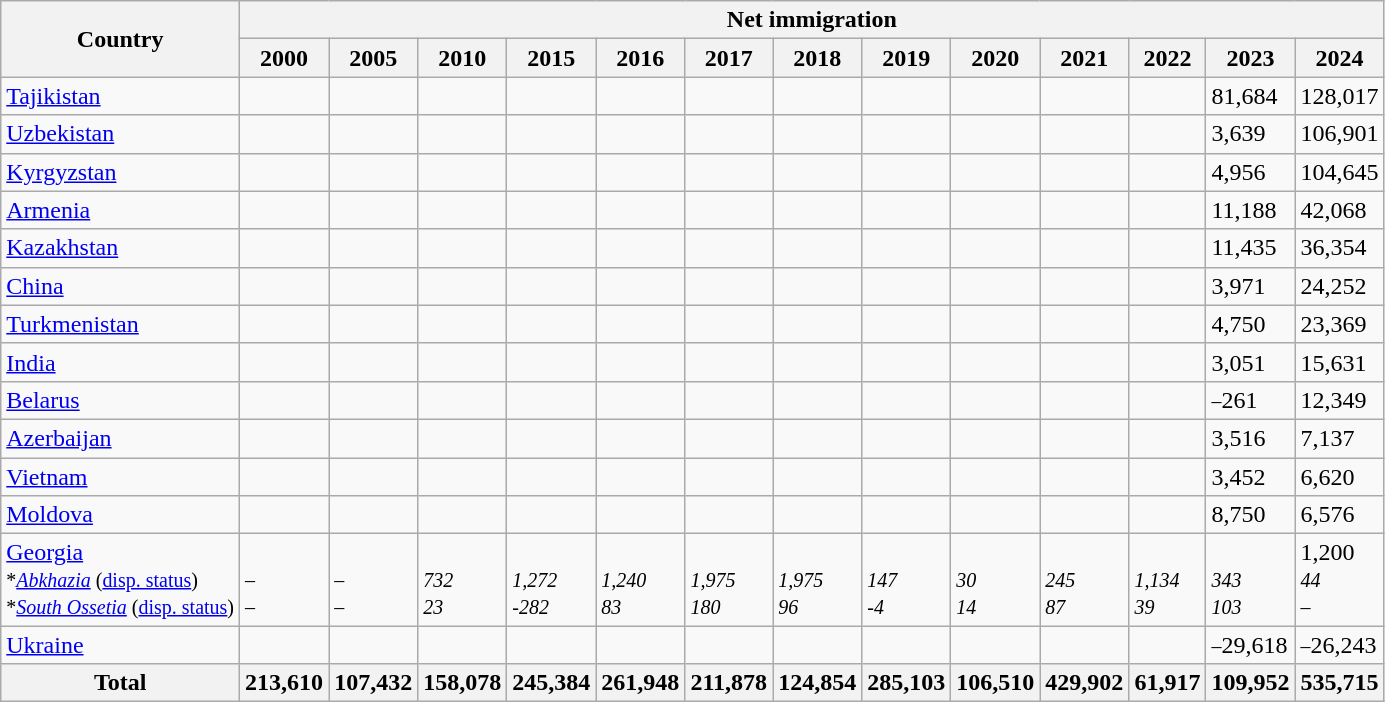<table class="nowrap sortable mw-datatable wikitable sortable">
<tr>
<th rowspan="2">Country</th>
<th colspan="13">Net immigration</th>
</tr>
<tr>
<th>2000</th>
<th>2005</th>
<th>2010</th>
<th>2015</th>
<th>2016</th>
<th>2017</th>
<th>2018</th>
<th>2019</th>
<th>2020</th>
<th>2021</th>
<th>2022</th>
<th>2023</th>
<th>2024</th>
</tr>
<tr>
<td> <a href='#'>Tajikistan</a></td>
<td></td>
<td></td>
<td></td>
<td></td>
<td></td>
<td></td>
<td></td>
<td></td>
<td></td>
<td></td>
<td></td>
<td>81,684</td>
<td>128,017</td>
</tr>
<tr>
<td> <a href='#'>Uzbekistan</a></td>
<td></td>
<td></td>
<td></td>
<td></td>
<td></td>
<td></td>
<td></td>
<td></td>
<td></td>
<td></td>
<td></td>
<td>3,639</td>
<td>106,901</td>
</tr>
<tr>
<td> <a href='#'>Kyrgyzstan</a></td>
<td></td>
<td></td>
<td></td>
<td></td>
<td></td>
<td></td>
<td></td>
<td></td>
<td></td>
<td></td>
<td></td>
<td>4,956</td>
<td>104,645</td>
</tr>
<tr>
<td> <a href='#'>Armenia</a></td>
<td></td>
<td></td>
<td></td>
<td></td>
<td></td>
<td></td>
<td></td>
<td></td>
<td></td>
<td></td>
<td></td>
<td>11,188</td>
<td>42,068</td>
</tr>
<tr>
<td> <a href='#'>Kazakhstan</a></td>
<td></td>
<td></td>
<td></td>
<td></td>
<td></td>
<td></td>
<td></td>
<td></td>
<td></td>
<td></td>
<td></td>
<td>11,435</td>
<td>36,354</td>
</tr>
<tr>
<td> <a href='#'>China</a></td>
<td></td>
<td></td>
<td></td>
<td></td>
<td></td>
<td></td>
<td></td>
<td></td>
<td></td>
<td></td>
<td></td>
<td>3,971</td>
<td>24,252</td>
</tr>
<tr>
<td> <a href='#'>Turkmenistan</a></td>
<td></td>
<td></td>
<td></td>
<td></td>
<td></td>
<td></td>
<td></td>
<td></td>
<td></td>
<td></td>
<td></td>
<td>4,750</td>
<td>23,369</td>
</tr>
<tr>
<td> <a href='#'>India</a></td>
<td></td>
<td></td>
<td></td>
<td></td>
<td></td>
<td></td>
<td></td>
<td></td>
<td></td>
<td></td>
<td></td>
<td>3,051</td>
<td>15,631</td>
</tr>
<tr>
<td> <a href='#'>Belarus</a></td>
<td></td>
<td></td>
<td></td>
<td></td>
<td></td>
<td></td>
<td></td>
<td></td>
<td></td>
<td></td>
<td></td>
<td><small><em>–</em></small>261</td>
<td>12,349</td>
</tr>
<tr>
<td> <a href='#'>Azerbaijan</a></td>
<td></td>
<td></td>
<td></td>
<td></td>
<td></td>
<td></td>
<td></td>
<td></td>
<td></td>
<td></td>
<td></td>
<td>3,516</td>
<td>7,137</td>
</tr>
<tr>
<td> <a href='#'>Vietnam</a></td>
<td></td>
<td></td>
<td></td>
<td></td>
<td></td>
<td></td>
<td></td>
<td></td>
<td></td>
<td></td>
<td></td>
<td>3,452</td>
<td>6,620</td>
</tr>
<tr>
<td> <a href='#'>Moldova</a></td>
<td></td>
<td></td>
<td></td>
<td></td>
<td></td>
<td></td>
<td></td>
<td></td>
<td></td>
<td></td>
<td></td>
<td>8,750</td>
<td>6,576</td>
</tr>
<tr>
<td> <a href='#'>Georgia</a><br><small>*<em><a href='#'>Abkhazia</a></em> (<a href='#'>disp. status</a>)<br>*<em><a href='#'>South Ossetia</a></em> (<a href='#'>disp. status</a>) </small></td>
<td><br><small><em>–</em><br><em>–</em></small></td>
<td><br><small><em>–</em><br><em>–</em></small></td>
<td><br><small><em>732</em><br><em>23</em></small></td>
<td><br><small><em>1,272</em><br><em>-282</em></small></td>
<td><br><small><em>1,240</em><br><em>83</em></small></td>
<td><br><small><em>1,975</em><br><em>180</em></small></td>
<td><br><small><em>1,975</em><br><em>96</em></small></td>
<td><br><small><em>147</em><br><em>-4</em></small></td>
<td><br><small><em>30</em><br><em>14</em></small></td>
<td><br><small><em>245</em><br><em>87</em></small></td>
<td><br><small><em>1,134</em><br><em>39</em></small></td>
<td><br><small><em>343</em><br><em>103</em></small></td>
<td>1,200<br><small><em>44</em><br><em>–</em></small></td>
</tr>
<tr>
<td> <a href='#'>Ukraine</a></td>
<td></td>
<td></td>
<td></td>
<td></td>
<td></td>
<td></td>
<td></td>
<td></td>
<td></td>
<td></td>
<td></td>
<td><small><em>–</em></small>29,618</td>
<td><small><em>–</em></small>26,243</td>
</tr>
<tr>
<th>Total</th>
<th>213,610</th>
<th>107,432</th>
<th>158,078</th>
<th>245,384</th>
<th>261,948</th>
<th>211,878</th>
<th>124,854</th>
<th>285,103</th>
<th>106,510</th>
<th>429,902</th>
<th>61,917</th>
<th>109,952</th>
<th>535,715</th>
</tr>
</table>
